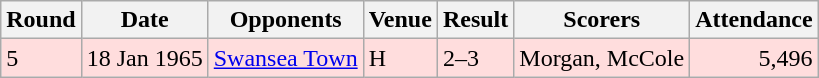<table class="wikitable">
<tr>
<th>Round</th>
<th>Date</th>
<th>Opponents</th>
<th>Venue</th>
<th>Result</th>
<th>Scorers</th>
<th>Attendance</th>
</tr>
<tr bgcolor="#ffdddd">
<td>5</td>
<td>18 Jan 1965</td>
<td><a href='#'>Swansea Town</a></td>
<td>H</td>
<td>2–3</td>
<td>Morgan, McCole</td>
<td align="right">5,496</td>
</tr>
</table>
